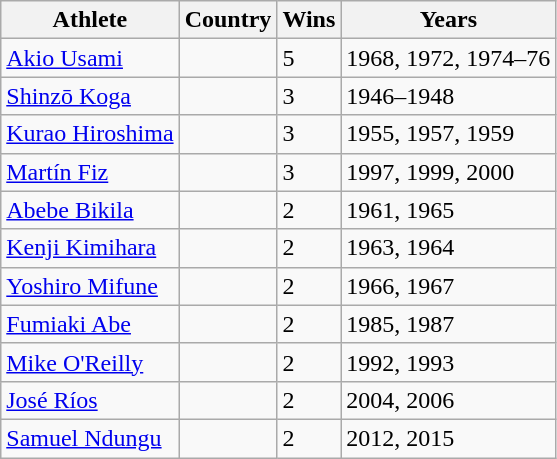<table class="wikitable sortable">
<tr>
<th>Athlete</th>
<th>Country</th>
<th>Wins</th>
<th>Years</th>
</tr>
<tr>
<td><a href='#'>Akio Usami</a></td>
<td></td>
<td>5</td>
<td>1968, 1972, 1974–76</td>
</tr>
<tr>
<td><a href='#'>Shinzō Koga</a></td>
<td></td>
<td>3</td>
<td>1946–1948</td>
</tr>
<tr>
<td><a href='#'>Kurao Hiroshima</a></td>
<td></td>
<td>3</td>
<td>1955, 1957, 1959</td>
</tr>
<tr>
<td><a href='#'>Martín Fiz</a></td>
<td></td>
<td>3</td>
<td>1997, 1999, 2000</td>
</tr>
<tr>
<td><a href='#'>Abebe Bikila</a></td>
<td></td>
<td>2</td>
<td>1961, 1965</td>
</tr>
<tr>
<td><a href='#'>Kenji Kimihara</a></td>
<td></td>
<td>2</td>
<td>1963, 1964</td>
</tr>
<tr>
<td><a href='#'>Yoshiro Mifune</a></td>
<td></td>
<td>2</td>
<td>1966, 1967</td>
</tr>
<tr>
<td><a href='#'>Fumiaki Abe</a></td>
<td></td>
<td>2</td>
<td>1985, 1987</td>
</tr>
<tr>
<td><a href='#'>Mike O'Reilly</a></td>
<td></td>
<td>2</td>
<td>1992, 1993</td>
</tr>
<tr>
<td><a href='#'>José Ríos</a></td>
<td></td>
<td>2</td>
<td>2004, 2006</td>
</tr>
<tr>
<td><a href='#'>Samuel Ndungu</a></td>
<td></td>
<td>2</td>
<td>2012, 2015</td>
</tr>
</table>
